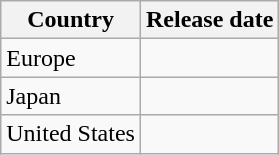<table class="wikitable">
<tr>
<th>Country</th>
<th>Release date</th>
</tr>
<tr>
<td>Europe</td>
<td></td>
</tr>
<tr>
<td>Japan</td>
<td></td>
</tr>
<tr>
<td>United States</td>
<td></td>
</tr>
</table>
